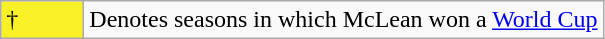<table class="wikitable">
<tr>
<td style="background:#f9f025; width:3em;">†</td>
<td>Denotes seasons in which McLean won a <a href='#'>World Cup</a></td>
</tr>
</table>
